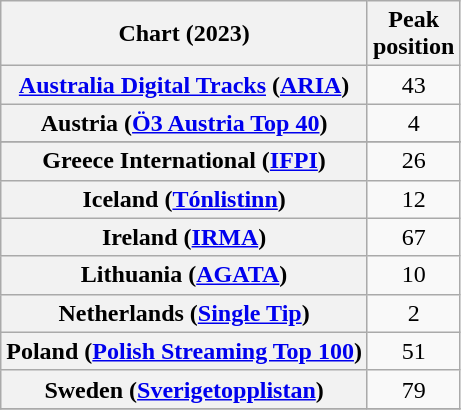<table class="wikitable sortable plainrowheaders" style="text-align:center">
<tr>
<th scope="col">Chart (2023)</th>
<th scope="col">Peak<br>position</th>
</tr>
<tr>
<th scope="row"><a href='#'>Australia Digital Tracks</a> (<a href='#'>ARIA</a>)</th>
<td>43</td>
</tr>
<tr>
<th scope="row">Austria (<a href='#'>Ö3 Austria Top 40</a>)</th>
<td>4</td>
</tr>
<tr>
</tr>
<tr>
<th scope="row">Greece International (<a href='#'>IFPI</a>)</th>
<td>26</td>
</tr>
<tr>
<th scope="row">Iceland (<a href='#'>Tónlistinn</a>)</th>
<td>12</td>
</tr>
<tr>
<th scope="row">Ireland (<a href='#'>IRMA</a>)</th>
<td>67</td>
</tr>
<tr>
<th scope="row">Lithuania (<a href='#'>AGATA</a>)</th>
<td>10</td>
</tr>
<tr>
<th scope="row">Netherlands (<a href='#'>Single Tip</a>)</th>
<td>2</td>
</tr>
<tr>
<th scope="row">Poland (<a href='#'>Polish Streaming Top 100</a>)</th>
<td>51</td>
</tr>
<tr>
<th scope="row">Sweden (<a href='#'>Sverigetopplistan</a>)</th>
<td>79</td>
</tr>
<tr>
</tr>
</table>
